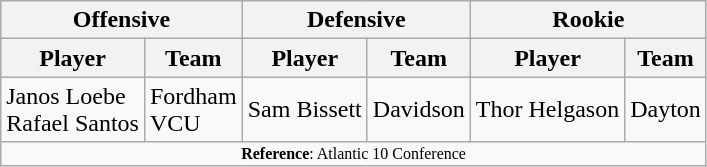<table class="wikitable">
<tr>
<th colspan="2">Offensive</th>
<th colspan="2">Defensive</th>
<th colspan="2">Rookie</th>
</tr>
<tr>
<th>Player</th>
<th>Team</th>
<th>Player</th>
<th>Team</th>
<th>Player</th>
<th>Team</th>
</tr>
<tr>
<td>Janos Loebe<br>Rafael Santos</td>
<td>Fordham<br>VCU</td>
<td>Sam Bissett</td>
<td>Davidson</td>
<td>Thor Helgason</td>
<td>Dayton</td>
</tr>
<tr>
<td colspan="12"  style="font-size:8pt; text-align:center;"><strong>Reference</strong>: Atlantic 10 Conference</td>
</tr>
</table>
